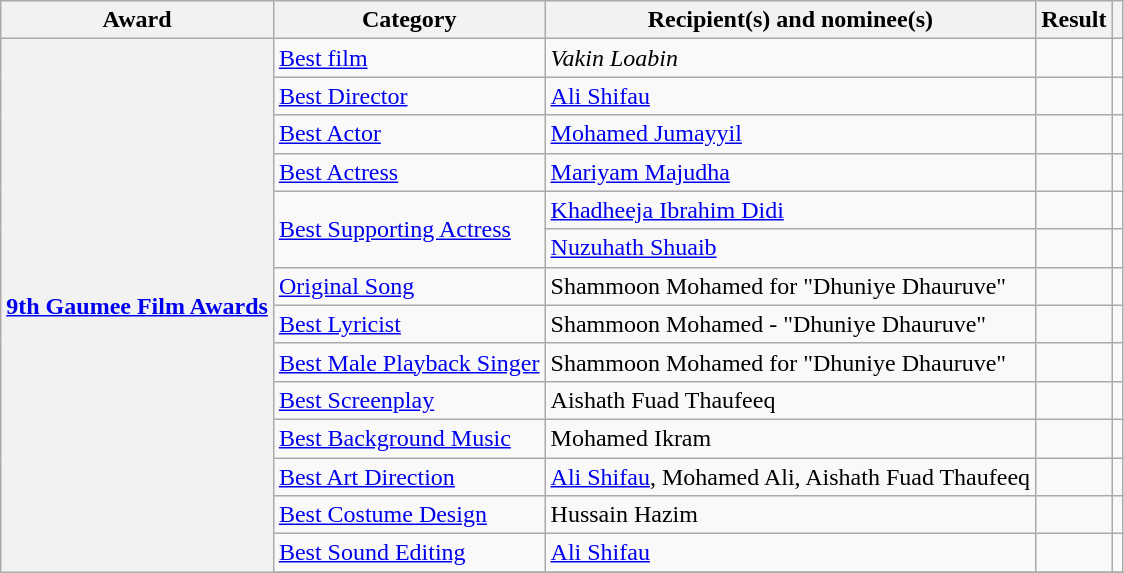<table class="wikitable plainrowheaders sortable">
<tr>
<th scope="col">Award</th>
<th scope="col">Category</th>
<th scope="col">Recipient(s) and nominee(s)</th>
<th scope="col">Result</th>
<th scope="col" class="unsortable"></th>
</tr>
<tr>
<th scope="row" rowspan="17"><a href='#'>9th Gaumee Film Awards</a></th>
<td><a href='#'>Best film</a></td>
<td><em>Vakin Loabin</em></td>
<td></td>
<td style="text-align:center;"></td>
</tr>
<tr>
<td><a href='#'>Best Director</a></td>
<td><a href='#'>Ali Shifau</a></td>
<td></td>
<td style="text-align:center;"></td>
</tr>
<tr>
<td><a href='#'>Best Actor</a></td>
<td><a href='#'>Mohamed Jumayyil</a></td>
<td></td>
<td style="text-align:center;"></td>
</tr>
<tr>
<td><a href='#'>Best Actress</a></td>
<td><a href='#'>Mariyam Majudha</a></td>
<td></td>
<td style="text-align:center;"></td>
</tr>
<tr>
<td rowspan="2"><a href='#'>Best Supporting Actress</a></td>
<td><a href='#'>Khadheeja Ibrahim Didi</a></td>
<td></td>
<td style="text-align:center;"></td>
</tr>
<tr>
<td><a href='#'>Nuzuhath Shuaib</a></td>
<td></td>
<td style="text-align:center;"></td>
</tr>
<tr>
<td><a href='#'>Original Song</a></td>
<td>Shammoon Mohamed for "Dhuniye Dhauruve"</td>
<td></td>
<td style="text-align:center;"></td>
</tr>
<tr>
<td><a href='#'>Best Lyricist</a></td>
<td>Shammoon Mohamed - "Dhuniye Dhauruve"</td>
<td></td>
<td style="text-align:center;"></td>
</tr>
<tr>
<td><a href='#'>Best Male Playback Singer</a></td>
<td>Shammoon Mohamed for "Dhuniye Dhauruve"</td>
<td></td>
<td style="text-align:center;"></td>
</tr>
<tr>
<td><a href='#'>Best Screenplay</a></td>
<td>Aishath Fuad Thaufeeq</td>
<td></td>
<td style="text-align:center;"></td>
</tr>
<tr>
<td><a href='#'>Best Background Music</a></td>
<td>Mohamed Ikram</td>
<td></td>
<td style="text-align:center;"></td>
</tr>
<tr>
<td><a href='#'>Best Art Direction</a></td>
<td><a href='#'>Ali Shifau</a>, Mohamed Ali, Aishath Fuad Thaufeeq</td>
<td></td>
<td style="text-align:center;"></td>
</tr>
<tr>
<td><a href='#'>Best Costume Design</a></td>
<td>Hussain Hazim</td>
<td></td>
<td style="text-align:center;"></td>
</tr>
<tr>
<td><a href='#'>Best Sound Editing</a></td>
<td><a href='#'>Ali Shifau</a></td>
<td></td>
<td style="text-align:center;"></td>
</tr>
<tr>
</tr>
</table>
